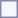<table style="border:1px solid #8888aa; background-color:#f7f8ff; padding:5px; font-size:95%; margin: 0px 12px 12px 0px;">
<tr bgcolor="#CCCCCC">
</tr>
</table>
